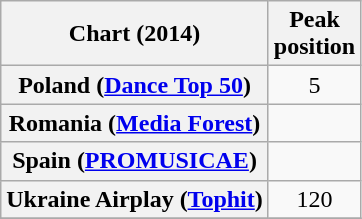<table class="wikitable sortable plainrowheaders">
<tr>
<th scope="col">Chart (2014)</th>
<th scope="col">Peak<br>position</th>
</tr>
<tr>
<th scope="row">Poland (<a href='#'>Dance Top 50</a>)</th>
<td style="text-align:center;">5</td>
</tr>
<tr>
<th scope="row">Romania (<a href='#'>Media Forest</a>)</th>
<td></td>
</tr>
<tr>
<th scope="row">Spain (<a href='#'>PROMUSICAE</a>)</th>
<td></td>
</tr>
<tr>
<th scope="row">Ukraine Airplay (<a href='#'>Tophit</a>)</th>
<td style="text-align:center;">120</td>
</tr>
<tr>
</tr>
</table>
